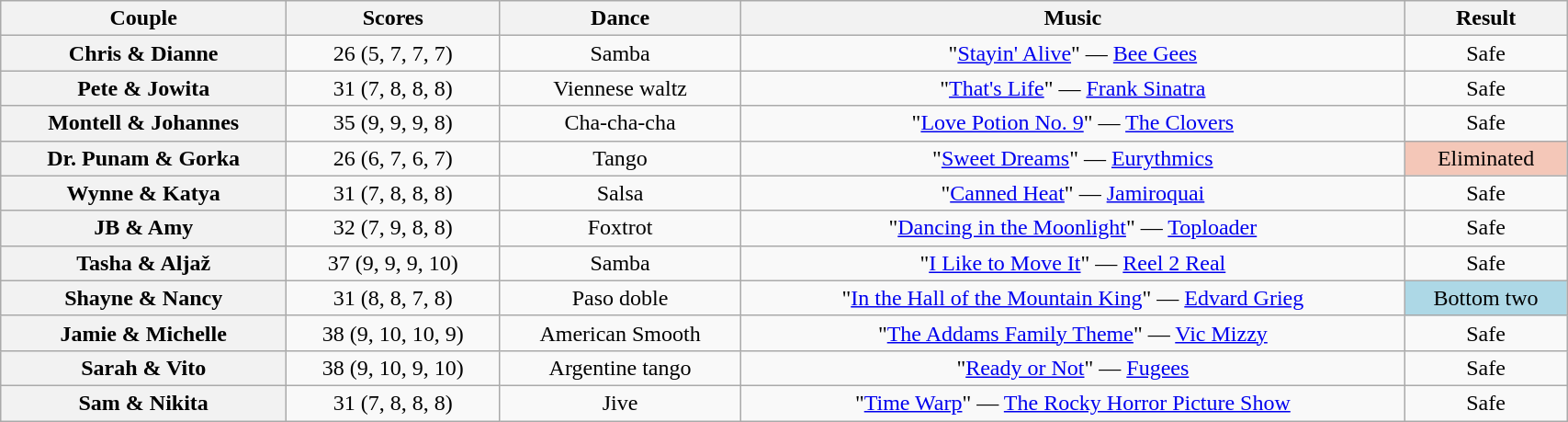<table class="wikitable sortable" style="text-align:center; width: 90%">
<tr>
<th scope="col">Couple</th>
<th scope="col">Scores</th>
<th class="unsortable" scope="col">Dance</th>
<th class="unsortable" scope="col">Music</th>
<th class="unsortable" scope="col">Result</th>
</tr>
<tr>
<th scope="row">Chris & Dianne</th>
<td>26 (5, 7, 7, 7)</td>
<td>Samba</td>
<td>"<a href='#'>Stayin' Alive</a>" — <a href='#'>Bee Gees</a></td>
<td>Safe</td>
</tr>
<tr>
<th scope="row">Pete & Jowita</th>
<td>31 (7, 8, 8, 8)</td>
<td>Viennese waltz</td>
<td>"<a href='#'>That's Life</a>" — <a href='#'>Frank Sinatra</a></td>
<td>Safe</td>
</tr>
<tr>
<th scope="row">Montell & Johannes</th>
<td>35 (9, 9, 9, 8)</td>
<td>Cha-cha-cha</td>
<td>"<a href='#'>Love Potion No. 9</a>" — <a href='#'>The Clovers</a></td>
<td>Safe</td>
</tr>
<tr>
<th scope="row">Dr. Punam & Gorka</th>
<td>26 (6, 7, 6, 7)</td>
<td>Tango</td>
<td>"<a href='#'>Sweet Dreams</a>" — <a href='#'>Eurythmics</a></td>
<td bgcolor="f4c7b8">Eliminated</td>
</tr>
<tr>
<th scope="row">Wynne & Katya</th>
<td>31 (7, 8, 8, 8)</td>
<td>Salsa</td>
<td>"<a href='#'>Canned Heat</a>" — <a href='#'>Jamiroquai</a></td>
<td>Safe</td>
</tr>
<tr>
<th scope="row">JB & Amy</th>
<td>32 (7, 9, 8, 8)</td>
<td>Foxtrot</td>
<td>"<a href='#'>Dancing in the Moonlight</a>" — <a href='#'>Toploader</a></td>
<td>Safe</td>
</tr>
<tr>
<th scope="row">Tasha & Aljaž</th>
<td>37 (9, 9, 9, 10)</td>
<td>Samba</td>
<td>"<a href='#'>I Like to Move It</a>" — <a href='#'>Reel 2 Real</a></td>
<td>Safe</td>
</tr>
<tr>
<th scope="row">Shayne & Nancy</th>
<td>31 (8, 8, 7, 8)</td>
<td>Paso doble</td>
<td>"<a href='#'>In the Hall of the Mountain King</a>" — <a href='#'>Edvard Grieg</a></td>
<td bgcolor="lightblue">Bottom two</td>
</tr>
<tr>
<th scope="row">Jamie & Michelle</th>
<td>38 (9, 10, 10, 9)</td>
<td>American Smooth</td>
<td>"<a href='#'>The Addams Family Theme</a>" — <a href='#'>Vic Mizzy</a></td>
<td>Safe</td>
</tr>
<tr>
<th scope="row">Sarah & Vito</th>
<td>38 (9, 10, 9, 10)</td>
<td>Argentine tango</td>
<td>"<a href='#'>Ready or Not</a>" — <a href='#'>Fugees</a></td>
<td>Safe</td>
</tr>
<tr>
<th scope="row">Sam & Nikita</th>
<td>31 (7, 8, 8, 8)</td>
<td>Jive</td>
<td>"<a href='#'>Time Warp</a>" — <a href='#'>The Rocky Horror Picture Show</a></td>
<td>Safe</td>
</tr>
</table>
